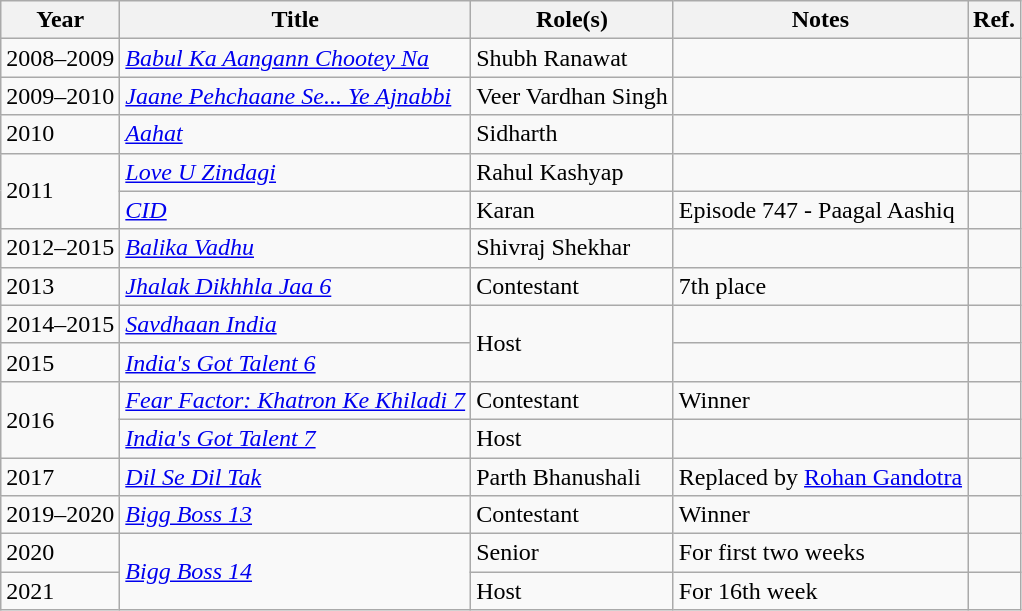<table class="wikitable">
<tr>
<th scope="col">Year</th>
<th scope="col">Title</th>
<th scope="col">Role(s)</th>
<th scope="col" class="unsortable">Notes</th>
<th scope="col">Ref.</th>
</tr>
<tr>
<td>2008–2009</td>
<td><em><a href='#'>Babul Ka Aangann Chootey Na</a></em></td>
<td>Shubh Ranawat</td>
<td></td>
<td style="text-align:center;"></td>
</tr>
<tr>
<td>2009–2010</td>
<td><em><a href='#'>Jaane Pehchaane Se... Ye Ajnabbi</a></em></td>
<td>Veer Vardhan Singh</td>
<td></td>
<td style="text-align:center;"></td>
</tr>
<tr>
<td>2010</td>
<td><em><a href='#'>Aahat</a></em></td>
<td>Sidharth</td>
<td></td>
<td></td>
</tr>
<tr>
<td rowspan="2">2011</td>
<td><em><a href='#'>Love U Zindagi</a></em></td>
<td>Rahul Kashyap</td>
<td></td>
<td style="text-align:center;"></td>
</tr>
<tr>
<td><em><a href='#'>CID</a></em></td>
<td>Karan</td>
<td>Episode 747 - Paagal Aashiq</td>
<td style="text-align:center;"></td>
</tr>
<tr>
<td>2012–2015</td>
<td><em><a href='#'>Balika Vadhu</a></em></td>
<td>Shivraj Shekhar</td>
<td></td>
<td style="text-align:center;"></td>
</tr>
<tr>
<td>2013</td>
<td><em><a href='#'>Jhalak Dikhhla Jaa 6</a></em></td>
<td>Contestant</td>
<td>7th place</td>
<td style="text-align:center;"></td>
</tr>
<tr>
<td>2014–2015</td>
<td><em><a href='#'>Savdhaan India</a> </em></td>
<td rowspan="2">Host</td>
<td></td>
<td style="text-align:center;"></td>
</tr>
<tr>
<td>2015</td>
<td><em><a href='#'>India's Got Talent 6</a></em></td>
<td></td>
<td style="text-align:center;"></td>
</tr>
<tr>
<td rowspan="2">2016</td>
<td><em><a href='#'>Fear Factor: Khatron Ke Khiladi 7</a></em></td>
<td>Contestant</td>
<td>Winner</td>
<td style="text-align:center;"></td>
</tr>
<tr>
<td><em><a href='#'>India's Got Talent 7</a></em></td>
<td>Host</td>
<td></td>
<td style="text-align:center;"></td>
</tr>
<tr>
<td>2017</td>
<td><em><a href='#'>Dil Se Dil Tak</a></em></td>
<td>Parth Bhanushali</td>
<td>Replaced by <a href='#'>Rohan Gandotra</a></td>
<td style="text-align:center;"></td>
</tr>
<tr>
<td>2019–2020</td>
<td><em><a href='#'>Bigg Boss 13</a></em></td>
<td>Contestant</td>
<td>Winner</td>
<td style="text-align:center;"></td>
</tr>
<tr>
<td>2020</td>
<td rowspan="2"><em><a href='#'>Bigg Boss 14</a></em></td>
<td>Senior</td>
<td>For first two weeks</td>
<td style="text-align:center;"></td>
</tr>
<tr>
<td>2021</td>
<td>Host</td>
<td>For 16th week</td>
<td style="text-align:center;"></td>
</tr>
</table>
